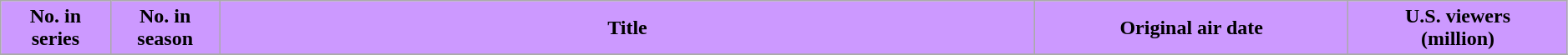<table class="wikitable plainrowheaders" style="width:99%;">
<tr>
<th scope="col" style="background-color: #c9f; color: #000000;" width=7%>No. in<br>series</th>
<th scope="col" style="background-color: #c9f; color: #000000;" width=7%>No. in<br>season</th>
<th scope="col" style="background-color: #c9f; color: #000000;">Title</th>
<th scope="col" style="background-color: #c9f; color: #000000;" width=20%>Original air date</th>
<th scope="col" style="background-color: #c9f; color: #000000;" width=14%>U.S. viewers<br>(million)</th>
</tr>
<tr>
</tr>
</table>
